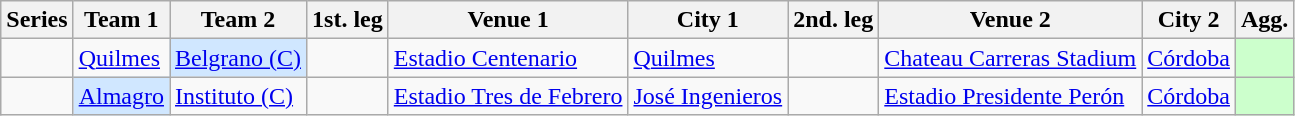<table class=wikitable>
<tr>
<th>Series</th>
<th>Team 1 </th>
<th>Team 2 </th>
<th>1st. leg</th>
<th>Venue 1</th>
<th>City 1</th>
<th>2nd. leg</th>
<th>Venue 2</th>
<th>City 2</th>
<th>Agg.</th>
</tr>
<tr>
<td></td>
<td><a href='#'>Quilmes</a></td>
<td bgcolor= #d0e7ff><a href='#'>Belgrano (C)</a></td>
<td></td>
<td><a href='#'>Estadio Centenario</a></td>
<td><a href='#'>Quilmes</a></td>
<td></td>
<td><a href='#'>Chateau Carreras Stadium</a></td>
<td><a href='#'>Córdoba</a></td>
<td bgcolor=#CCFFCC></td>
</tr>
<tr>
<td></td>
<td bgcolor= #d0e7ff><a href='#'>Almagro</a></td>
<td><a href='#'>Instituto (C)</a></td>
<td></td>
<td><a href='#'>Estadio Tres de Febrero</a></td>
<td><a href='#'>José Ingenieros</a></td>
<td></td>
<td><a href='#'>Estadio Presidente Perón</a></td>
<td><a href='#'>Córdoba</a></td>
<td bgcolor=#CCFFCC></td>
</tr>
</table>
